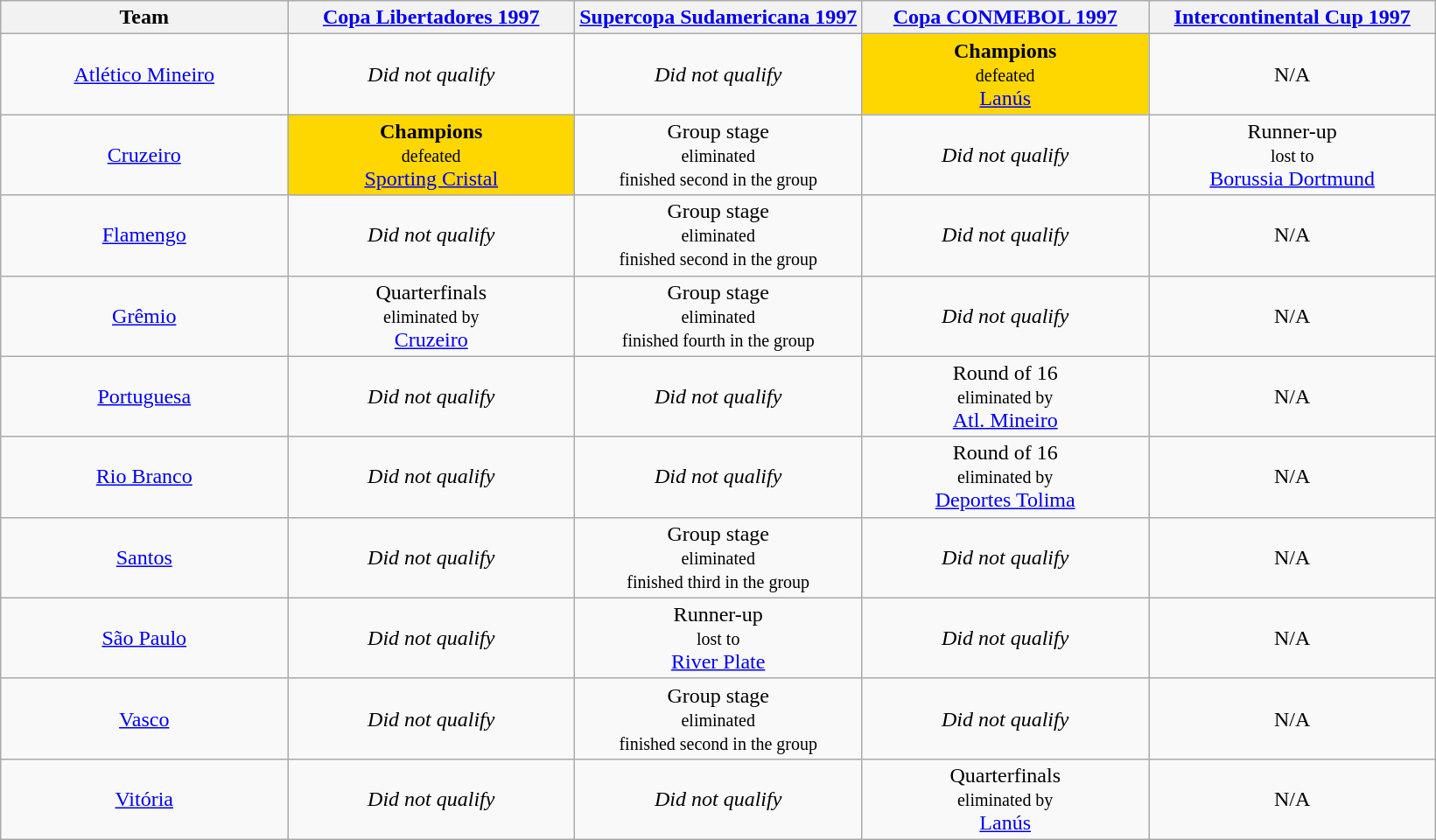<table class="wikitable">
<tr>
<th width= 20%>Team</th>
<th width= 20%><a href='#'>Copa Libertadores 1997</a></th>
<th width= 20%><a href='#'>Supercopa Sudamericana 1997</a></th>
<th width= 20%><a href='#'>Copa CONMEBOL 1997</a></th>
<th width= 20%><a href='#'>Intercontinental Cup 1997</a></th>
</tr>
<tr align="center">
<td><a href='#'>Atlético Mineiro</a></td>
<td><em>Did not qualify</em></td>
<td><em>Did not qualify</em></td>
<td bgcolor = "gold"><strong>Champions</strong><br><small>defeated</small><br> <a href='#'>Lanús</a></td>
<td>N/A</td>
</tr>
<tr align="center">
<td><a href='#'>Cruzeiro</a></td>
<td bgcolor = "gold"><strong>Champions</strong><br><small>defeated</small><br> <a href='#'>Sporting Cristal</a></td>
<td>Group stage<br><small>eliminated<br>finished second in the group</small></td>
<td><em>Did not qualify</em></td>
<td>Runner-up<br><small>lost to</small><br> <a href='#'>Borussia Dortmund</a></td>
</tr>
<tr align="center">
<td><a href='#'>Flamengo</a></td>
<td><em>Did not qualify</em></td>
<td>Group stage<br><small>eliminated<br>finished second in the group</small></td>
<td><em>Did not qualify</em></td>
<td>N/A</td>
</tr>
<tr align="center">
<td><a href='#'>Grêmio</a></td>
<td>Quarterfinals<br><small>eliminated by</small><br> <a href='#'>Cruzeiro</a></td>
<td>Group stage<br><small>eliminated<br>finished fourth in the group</small></td>
<td><em>Did not qualify</em></td>
<td>N/A</td>
</tr>
<tr align="center">
<td><a href='#'>Portuguesa</a></td>
<td><em>Did not qualify</em></td>
<td><em>Did not qualify</em></td>
<td>Round of 16<br><small>eliminated by</small><br> <a href='#'>Atl. Mineiro</a></td>
<td>N/A</td>
</tr>
<tr align="center">
<td><a href='#'>Rio Branco</a></td>
<td><em>Did not qualify</em></td>
<td><em>Did not qualify</em></td>
<td>Round of 16<br><small>eliminated by</small><br> <a href='#'>Deportes Tolima</a></td>
<td>N/A</td>
</tr>
<tr align="center">
<td><a href='#'>Santos</a></td>
<td><em>Did not qualify</em></td>
<td>Group stage<br><small>eliminated<br>finished third in the group</small></td>
<td><em>Did not qualify</em></td>
<td>N/A</td>
</tr>
<tr align="center">
<td><a href='#'>São Paulo</a></td>
<td><em>Did not qualify</em></td>
<td>Runner-up<br><small>lost to</small><br> <a href='#'>River Plate</a></td>
<td><em>Did not qualify</em></td>
<td>N/A</td>
</tr>
<tr align="center">
<td><a href='#'>Vasco</a></td>
<td><em>Did not qualify</em></td>
<td>Group stage<br><small>eliminated<br>finished second in the group</small></td>
<td><em>Did not qualify</em></td>
<td>N/A</td>
</tr>
<tr align="center">
<td><a href='#'>Vitória</a></td>
<td><em>Did not qualify</em></td>
<td><em>Did not qualify</em></td>
<td>Quarterfinals<br><small>eliminated by</small><br> <a href='#'>Lanús</a></td>
<td>N/A</td>
</tr>
</table>
